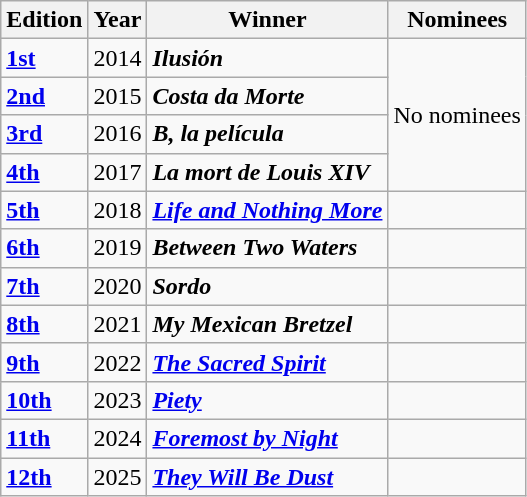<table class="wikitable">
<tr>
<th>Edition</th>
<th>Year</th>
<th>Winner</th>
<th>Nominees</th>
</tr>
<tr>
<td><strong><a href='#'>1st</a></strong></td>
<td>2014</td>
<td><strong><em>Ilusión</em></strong></td>
<td rowspan="4">No nominees</td>
</tr>
<tr>
<td><strong><a href='#'>2nd</a></strong></td>
<td>2015</td>
<td><strong><em>Costa da Morte</em></strong></td>
</tr>
<tr>
<td><strong><a href='#'>3rd</a></strong></td>
<td>2016</td>
<td><strong><em>B, la película</em></strong></td>
</tr>
<tr>
<td><strong><a href='#'>4th</a></strong></td>
<td>2017</td>
<td><strong><em>La mort de Louis XIV</em></strong></td>
</tr>
<tr>
<td><strong><a href='#'>5th</a></strong></td>
<td>2018</td>
<td><strong><em><a href='#'>Life and Nothing More</a></em></strong></td>
<td></td>
</tr>
<tr>
<td><strong><a href='#'>6th</a></strong></td>
<td>2019</td>
<td><strong><em>Between Two Waters</em></strong></td>
<td></td>
</tr>
<tr>
<td><strong><a href='#'>7th</a></strong></td>
<td>2020</td>
<td><strong><em>Sordo</em></strong></td>
<td></td>
</tr>
<tr>
<td><strong><a href='#'>8th</a></strong></td>
<td>2021</td>
<td><strong><em>My Mexican Bretzel</em></strong></td>
<td></td>
</tr>
<tr>
<td><strong><a href='#'>9th</a></strong></td>
<td>2022</td>
<td><strong><em><a href='#'>The Sacred Spirit</a></em></strong></td>
<td></td>
</tr>
<tr>
<td><strong><a href='#'>10th</a></strong></td>
<td>2023</td>
<td><strong><em><a href='#'>Piety</a></em></strong></td>
<td></td>
</tr>
<tr>
<td><strong><a href='#'>11th</a></strong></td>
<td>2024</td>
<td><strong><em><a href='#'>Foremost by Night</a></em></strong></td>
<td></td>
</tr>
<tr>
<td><strong><a href='#'>12th</a></strong></td>
<td>2025</td>
<td><strong><em><a href='#'>They Will Be Dust</a></em></strong></td>
<td></td>
</tr>
</table>
